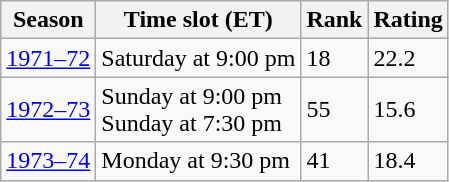<table class="wikitable">
<tr>
<th>Season</th>
<th>Time slot (ET)</th>
<th>Rank</th>
<th>Rating</th>
</tr>
<tr>
<td><a href='#'>1971–72</a></td>
<td>Saturday at 9:00 pm</td>
<td>18</td>
<td>22.2</td>
</tr>
<tr>
<td><a href='#'>1972–73</a></td>
<td>Sunday at 9:00 pm<br>Sunday at 7:30 pm</td>
<td>55 </td>
<td>15.6 </td>
</tr>
<tr>
<td><a href='#'>1973–74</a></td>
<td>Monday at 9:30 pm</td>
<td>41 </td>
<td>18.4 </td>
</tr>
</table>
